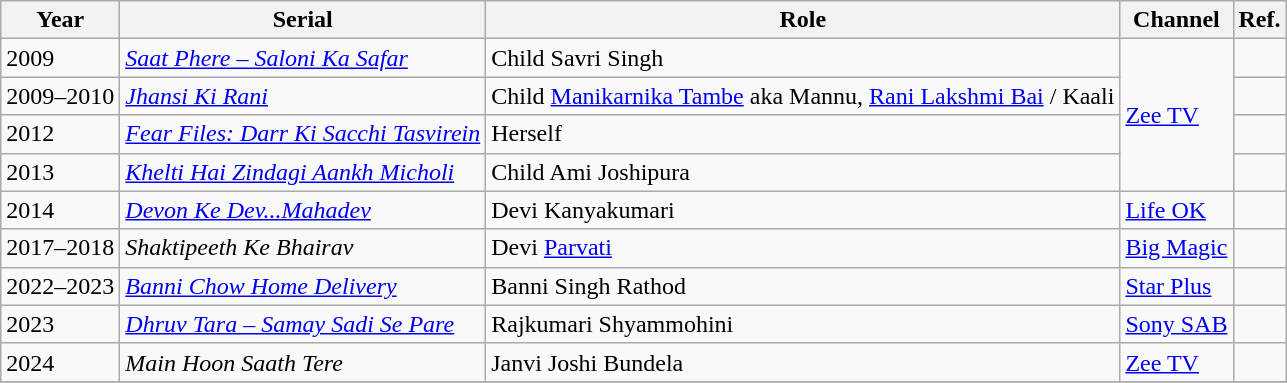<table class="wikitable sortable">
<tr>
<th>Year</th>
<th>Serial</th>
<th>Role</th>
<th>Channel</th>
<th>Ref.</th>
</tr>
<tr>
<td>2009</td>
<td><em><a href='#'>Saat Phere – Saloni Ka Safar</a></em></td>
<td>Child Savri Singh</td>
<td rowspan = "4"><a href='#'>Zee TV</a></td>
<td></td>
</tr>
<tr>
<td>2009–2010</td>
<td><em><a href='#'> Jhansi Ki Rani</a></em></td>
<td>Child <a href='#'>Manikarnika Tambe</a> aka Mannu, <a href='#'>Rani Lakshmi Bai</a> / Kaali</td>
<td></td>
</tr>
<tr>
<td>2012</td>
<td><em><a href='#'>Fear Files: Darr Ki Sacchi Tasvirein</a></em></td>
<td>Herself</td>
<td></td>
</tr>
<tr>
<td>2013</td>
<td><em><a href='#'>Khelti Hai Zindagi Aankh Micholi</a></em></td>
<td>Child Ami Joshipura</td>
<td></td>
</tr>
<tr>
<td>2014</td>
<td><em><a href='#'>Devon Ke Dev...Mahadev</a></em></td>
<td>Devi Kanyakumari</td>
<td><a href='#'>Life OK</a></td>
<td></td>
</tr>
<tr>
<td>2017–2018</td>
<td><em>Shaktipeeth Ke Bhairav</em></td>
<td>Devi <a href='#'>Parvati</a></td>
<td><a href='#'>Big Magic</a></td>
<td></td>
</tr>
<tr>
<td>2022–2023</td>
<td><em><a href='#'>Banni Chow Home Delivery</a></em></td>
<td>Banni Singh Rathod</td>
<td><a href='#'>Star Plus</a></td>
<td></td>
</tr>
<tr>
<td>2023</td>
<td><em><a href='#'>Dhruv Tara – Samay Sadi Se Pare</a></em></td>
<td>Rajkumari Shyammohini</td>
<td><a href='#'>Sony SAB</a></td>
<td></td>
</tr>
<tr>
<td>2024</td>
<td><em>Main Hoon Saath Tere</em></td>
<td>Janvi Joshi Bundela</td>
<td><a href='#'>Zee TV</a></td>
<td></td>
</tr>
<tr>
</tr>
</table>
